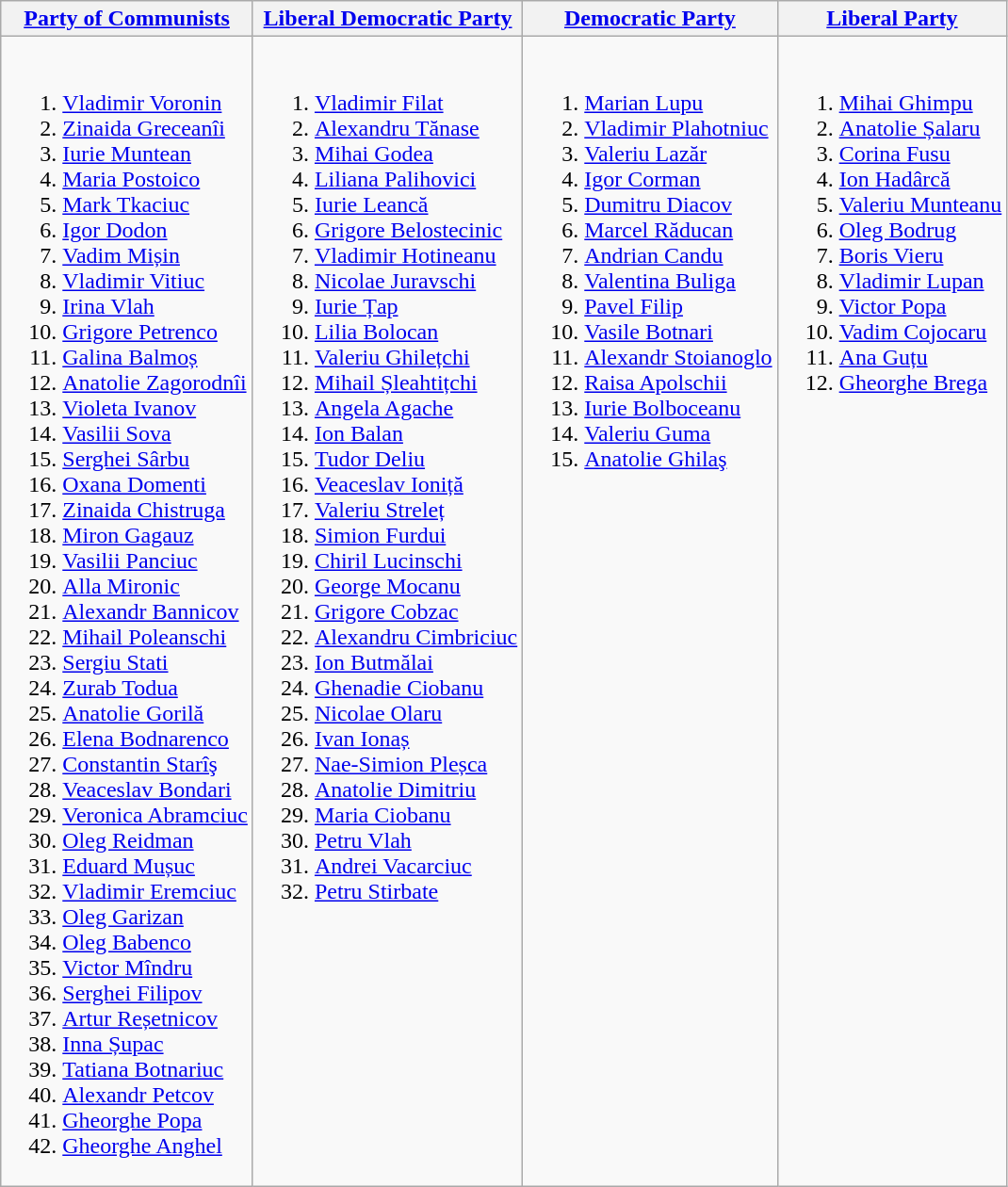<table class=wikitable>
<tr>
<th><a href='#'>Party of Communists</a></th>
<th><a href='#'>Liberal Democratic Party</a></th>
<th><a href='#'>Democratic Party</a></th>
<th><a href='#'>Liberal Party</a></th>
</tr>
<tr>
<td><br><ol><li><a href='#'>Vladimir Voronin</a></li><li><a href='#'>Zinaida Greceanîi</a></li><li><a href='#'>Iurie Muntean</a></li><li><a href='#'>Maria Postoico</a></li><li><a href='#'>Mark Tkaciuc</a></li><li><a href='#'>Igor Dodon</a></li><li><a href='#'>Vadim Mișin</a></li><li><a href='#'>Vladimir Vitiuc</a></li><li><a href='#'>Irina Vlah</a></li><li><a href='#'>Grigore Petrenco</a></li><li><a href='#'>Galina Balmoș</a></li><li><a href='#'>Anatolie Zagorodnîi</a></li><li><a href='#'>Violeta Ivanov</a></li><li><a href='#'>Vasilii Sova</a></li><li><a href='#'>Serghei Sârbu</a></li><li><a href='#'>Oxana Domenti</a></li><li><a href='#'>Zinaida Chistruga</a></li><li><a href='#'>Miron Gagauz</a></li><li><a href='#'>Vasilii Panciuc</a></li><li><a href='#'>Alla Mironic</a></li><li><a href='#'>Alexandr Bannicov</a></li><li><a href='#'>Mihail Poleanschi</a></li><li><a href='#'>Sergiu Stati</a></li><li><a href='#'>Zurab Todua</a></li><li><a href='#'>Anatolie Gorilă</a></li><li><a href='#'>Elena Bodnarenco</a></li><li><a href='#'>Constantin Starîş</a></li><li><a href='#'>Veaceslav Bondari</a></li><li><a href='#'>Veronica Abramciuc</a></li><li><a href='#'>Oleg Reidman</a></li><li><a href='#'>Eduard Mușuc</a></li><li><a href='#'>Vladimir Eremciuc</a></li><li><a href='#'>Oleg Garizan</a></li><li><a href='#'>Oleg Babenco</a></li><li><a href='#'>Victor Mîndru</a></li><li><a href='#'>Serghei Filipov</a></li><li><a href='#'>Artur Reșetnicov</a></li><li><a href='#'>Inna Șupac</a></li><li><a href='#'>Tatiana Botnariuc</a></li><li><a href='#'>Alexandr Petcov</a></li><li><a href='#'>Gheorghe Popa</a></li><li><a href='#'>Gheorghe Anghel</a></li></ol></td>
<td valign=top><br><ol><li><a href='#'>Vladimir Filat</a></li><li><a href='#'>Alexandru Tănase</a></li><li><a href='#'>Mihai Godea</a></li><li><a href='#'>Liliana Palihovici</a></li><li><a href='#'>Iurie Leancă</a></li><li><a href='#'>Grigore Belostecinic</a></li><li><a href='#'>Vladimir Hotineanu</a></li><li><a href='#'>Nicolae Juravschi</a></li><li><a href='#'>Iurie Țap</a></li><li><a href='#'>Lilia Bolocan</a></li><li><a href='#'>Valeriu Ghilețchi</a></li><li><a href='#'>Mihail Șleahtițchi</a></li><li><a href='#'>Angela Agache</a></li><li><a href='#'>Ion Balan</a></li><li><a href='#'>Tudor Deliu</a></li><li><a href='#'>Veaceslav Ioniță</a></li><li><a href='#'>Valeriu Streleț</a></li><li><a href='#'>Simion Furdui</a></li><li><a href='#'>Chiril Lucinschi</a></li><li><a href='#'>George Mocanu</a></li><li><a href='#'>Grigore Cobzac</a></li><li><a href='#'>Alexandru Cimbriciuc</a></li><li><a href='#'>Ion Butmălai</a></li><li><a href='#'>Ghenadie Ciobanu</a></li><li><a href='#'>Nicolae Olaru</a></li><li><a href='#'>Ivan Ionaș</a></li><li><a href='#'>Nae-Simion Pleșca</a></li><li><a href='#'>Anatolie Dimitriu</a></li><li><a href='#'>Maria Ciobanu</a></li><li><a href='#'>Petru Vlah</a></li><li><a href='#'>Andrei Vacarciuc</a></li><li><a href='#'>Petru Stirbate</a></li></ol></td>
<td valign=top><br><ol><li><a href='#'>Marian Lupu</a></li><li><a href='#'>Vladimir Plahotniuc</a></li><li><a href='#'>Valeriu Lazăr</a></li><li><a href='#'>Igor Corman</a></li><li><a href='#'>Dumitru Diacov</a></li><li><a href='#'>Marcel Răducan</a></li><li><a href='#'>Andrian Candu</a></li><li><a href='#'>Valentina Buliga</a></li><li><a href='#'>Pavel Filip</a></li><li><a href='#'>Vasile Botnari</a></li><li><a href='#'>Alexandr Stoianoglo</a></li><li><a href='#'>Raisa Apolschii</a></li><li><a href='#'>Iurie Bolboceanu</a></li><li><a href='#'>Valeriu Guma</a></li><li><a href='#'>Anatolie Ghilaş</a></li></ol></td>
<td valign=top><br><ol><li><a href='#'>Mihai Ghimpu</a></li><li><a href='#'>Anatolie Șalaru</a></li><li><a href='#'>Corina Fusu</a></li><li><a href='#'>Ion Hadârcă</a></li><li><a href='#'>Valeriu Munteanu</a></li><li><a href='#'>Oleg Bodrug</a></li><li><a href='#'>Boris Vieru</a></li><li><a href='#'>Vladimir Lupan</a></li><li><a href='#'>Victor Popa</a></li><li><a href='#'>Vadim Cojocaru</a></li><li><a href='#'>Ana Guțu</a></li><li><a href='#'>Gheorghe Brega</a></li></ol></td>
</tr>
</table>
